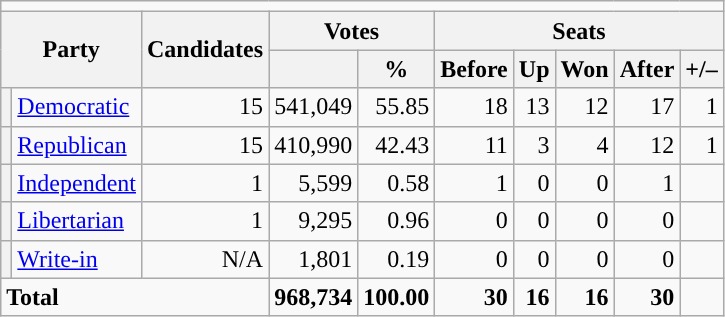<table class="wikitable">
<tr>
<td colspan=13 align=center></td>
</tr>
<tr>
<th rowspan="2" colspan="2">Party</th>
<th rowspan="2">Candidates</th>
<th colspan="2">Votes</th>
<th colspan="5">Seats</th>
</tr>
<tr>
<th></th>
<th>%</th>
<th>Before</th>
<th>Up</th>
<th>Won</th>
<th>After</th>
<th>+/–</th>
</tr>
<tr>
<th style="background-color:"></th>
<td><a href='#'>Democratic</a></td>
<td align="right">15</td>
<td align="right">541,049</td>
<td align="right">55.85</td>
<td align="right" >18</td>
<td align="right" >13</td>
<td align="right" >12</td>
<td align="right" >17</td>
<td align="right"> 1</td>
</tr>
<tr>
<th style="background-color:"></th>
<td><a href='#'>Republican</a></td>
<td align="right">15</td>
<td align="right">410,990</td>
<td align="right">42.43</td>
<td align="right">11</td>
<td align="right">3</td>
<td align="right">4</td>
<td align="right">12</td>
<td align="right"> 1</td>
</tr>
<tr>
<th style="background-color:"></th>
<td><a href='#'>Independent</a></td>
<td align="right">1</td>
<td align="right">5,599</td>
<td align="right">0.58</td>
<td align="right">1</td>
<td align="right">0</td>
<td align="right">0</td>
<td align="right">1</td>
<td align="right"></td>
</tr>
<tr>
<th style="background-color:"></th>
<td><a href='#'>Libertarian</a></td>
<td align="right">1</td>
<td align="right">9,295</td>
<td align="right">0.96</td>
<td align="right">0</td>
<td align="right">0</td>
<td align="right">0</td>
<td align="right">0</td>
<td align="right"></td>
</tr>
<tr>
<th style="background-color:"></th>
<td><a href='#'>Write-in</a></td>
<td align="right">N/A</td>
<td align="right">1,801</td>
<td align="right">0.19</td>
<td align="right">0</td>
<td align="right">0</td>
<td align="right">0</td>
<td align="right">0</td>
<td align="right"></td>
</tr>
<tr>
<td colspan="3" align="left"><strong>Total</strong></td>
<td align="right"><strong>968,734</strong></td>
<td align="right"><strong>100.00</strong></td>
<td align="right"><strong>30</strong></td>
<td align="right"><strong>16</strong></td>
<td align="right"><strong>16</strong></td>
<td align="right"><strong>30</strong></td>
<td align="right"></td>
</tr>
</table>
